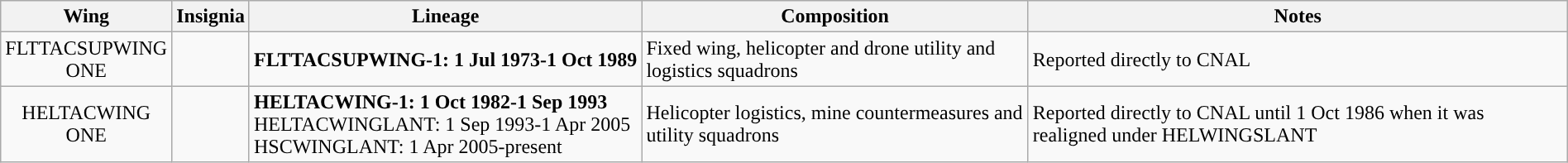<table class="wikitable" width=100% style="text-align: left">
<tr>
<th>Wing</th>
<th>Insignia</th>
<th>Lineage</th>
<th>Composition</th>
<th>Notes</th>
</tr>
<tr>
<td align=center>FLTTACSUPWING<br>ONE</td>
<td></td>
<td style="white-space: nowrap;"><strong>FLTTACSUPWING-1: 1 Jul 1973-1 Oct 1989</strong></td>
<td>Fixed wing, helicopter and drone utility and logistics squadrons</td>
<td>Reported directly to CNAL<br></td>
</tr>
<tr>
<td align=center>HELTACWING<br>ONE</td>
<td></td>
<td><strong>HELTACWING-1: 1 Oct 1982-1 Sep 1993</strong><br>HELTACWINGLANT: 1 Sep 1993-1 Apr 2005<br>HSCWINGLANT: 1 Apr 2005-present</td>
<td>Helicopter logistics, mine countermeasures and utility squadrons</td>
<td>Reported directly to CNAL until 1 Oct 1986 when it was realigned under HELWINGSLANT</td>
</tr>
</table>
